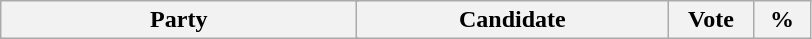<table class="wikitable centre" border="1">
<tr>
<th bgcolor="#DDDDFF" width="230px" colspan="2">Party</th>
<th bgcolor="#DDDDFF" width="200px">Candidate</th>
<th bgcolor="#DDDDFF" width="50px">Vote</th>
<th bgcolor="#DDDDFF" width="30px">%<br>

  
 
</th>
</tr>
</table>
